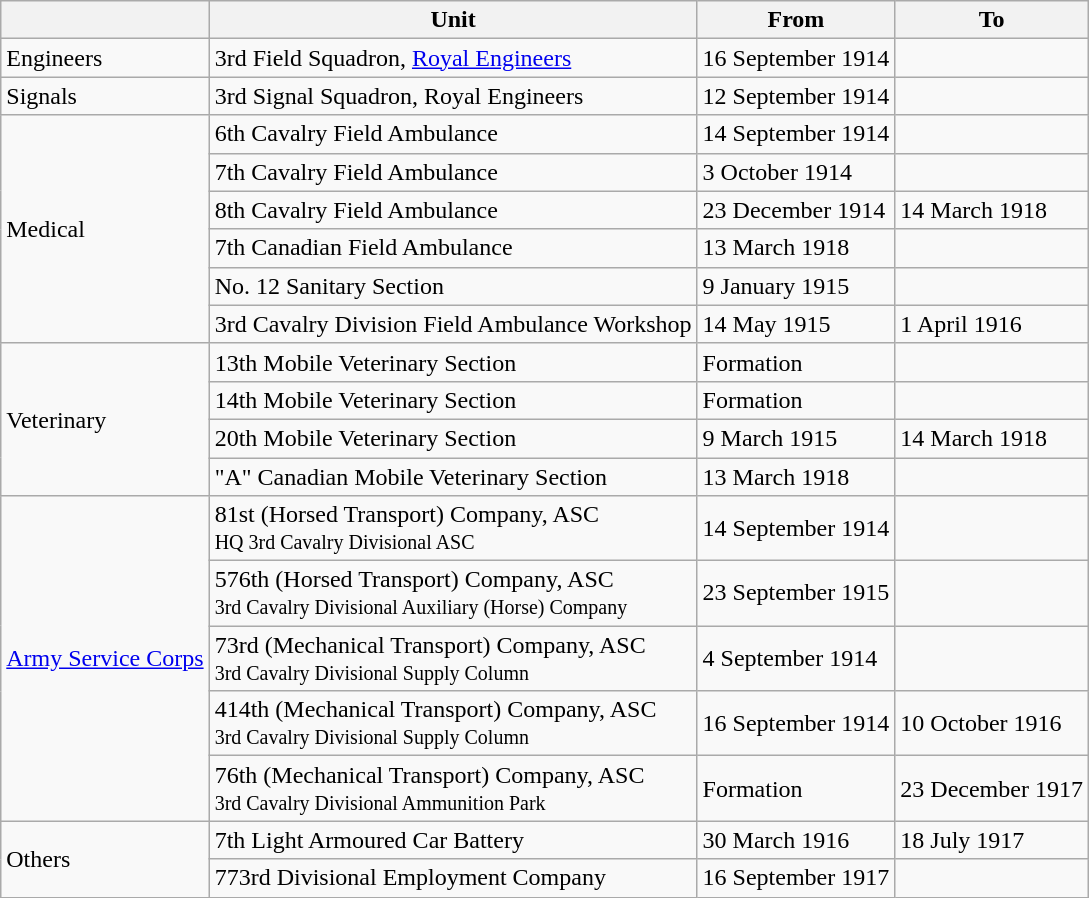<table class="wikitable">
<tr>
<th> </th>
<th>Unit</th>
<th>From</th>
<th>To</th>
</tr>
<tr>
<td>Engineers</td>
<td>3rd Field Squadron, <a href='#'>Royal Engineers</a></td>
<td>16 September 1914</td>
<td></td>
</tr>
<tr>
<td>Signals</td>
<td>3rd Signal Squadron, Royal Engineers</td>
<td>12 September 1914</td>
<td></td>
</tr>
<tr>
<td rowspan=6>Medical</td>
<td>6th Cavalry Field Ambulance</td>
<td>14 September 1914</td>
<td></td>
</tr>
<tr>
<td>7th Cavalry Field Ambulance</td>
<td>3 October 1914</td>
<td></td>
</tr>
<tr>
<td>8th Cavalry Field Ambulance</td>
<td>23 December 1914</td>
<td>14 March 1918</td>
</tr>
<tr>
<td>7th Canadian Field Ambulance</td>
<td>13 March 1918</td>
<td></td>
</tr>
<tr>
<td>No. 12 Sanitary Section</td>
<td>9 January 1915</td>
<td></td>
</tr>
<tr>
<td>3rd Cavalry Division Field Ambulance Workshop</td>
<td>14 May 1915</td>
<td>1 April 1916</td>
</tr>
<tr>
<td rowspan=4>Veterinary</td>
<td>13th Mobile Veterinary Section</td>
<td>Formation</td>
<td></td>
</tr>
<tr>
<td>14th Mobile Veterinary Section</td>
<td>Formation</td>
<td></td>
</tr>
<tr>
<td>20th Mobile Veterinary Section</td>
<td>9 March 1915</td>
<td>14 March 1918</td>
</tr>
<tr>
<td>"A" Canadian Mobile Veterinary Section</td>
<td>13 March 1918</td>
<td></td>
</tr>
<tr>
<td rowspan=5><a href='#'>Army Service Corps</a></td>
<td>81st (Horsed Transport) Company, ASC<br><small>HQ 3rd Cavalry Divisional ASC</small></td>
<td>14 September 1914</td>
<td></td>
</tr>
<tr>
<td>576th (Horsed Transport) Company, ASC<br><small>3rd Cavalry Divisional Auxiliary (Horse) Company</small></td>
<td>23 September 1915</td>
<td></td>
</tr>
<tr>
<td>73rd (Mechanical Transport) Company, ASC<br><small>3rd Cavalry Divisional Supply Column</small></td>
<td>4 September 1914</td>
<td></td>
</tr>
<tr>
<td>414th (Mechanical Transport) Company, ASC<br><small>3rd Cavalry Divisional Supply Column</small></td>
<td>16 September 1914</td>
<td>10 October 1916</td>
</tr>
<tr>
<td>76th (Mechanical Transport) Company, ASC<br><small>3rd Cavalry Divisional Ammunition Park</small></td>
<td>Formation</td>
<td>23 December 1917</td>
</tr>
<tr>
<td rowspan=2>Others</td>
<td>7th Light Armoured Car Battery</td>
<td>30 March 1916</td>
<td>18 July 1917</td>
</tr>
<tr>
<td>773rd Divisional Employment Company</td>
<td>16 September 1917</td>
<td></td>
</tr>
</table>
